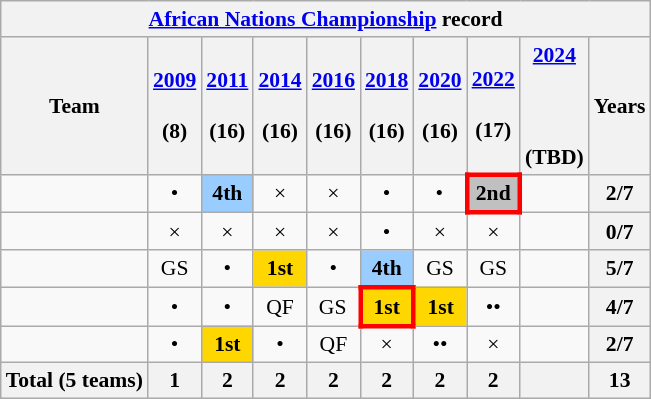<table class="wikitable" style="text-align:center; font-size:90%">
<tr>
<th colspan=11><a href='#'>African Nations Championship</a> record</th>
</tr>
<tr>
<th>Team</th>
<th><a href='#'>2009</a> <br>  <br> (8)</th>
<th><a href='#'>2011</a> <br>  <br> (16)</th>
<th><a href='#'>2014</a> <br>  <br> (16)</th>
<th><a href='#'>2016</a> <br>  <br> (16)</th>
<th><a href='#'>2018</a> <br>  <br> (16)</th>
<th><a href='#'>2020</a> <br>  <br> (16)</th>
<th><a href='#'>2022</a> <br>  <br> (17)</th>
<th><a href='#'>2024</a> <br>  <br>  <br>  <br> (TBD)</th>
<th>Years</th>
</tr>
<tr>
<td align=left></td>
<td>•</td>
<td bgcolor=#9acdff><strong>4th</strong></td>
<td>×</td>
<td>×</td>
<td>•</td>
<td>•</td>
<td style="border: 3px solid red" bgcolor=silver><strong>2nd</strong></td>
<td></td>
<th>2/7</th>
</tr>
<tr>
<td align=left></td>
<td>×</td>
<td>×</td>
<td>×</td>
<td>×</td>
<td>•</td>
<td>×</td>
<td>×</td>
<td></td>
<th>0/7</th>
</tr>
<tr>
<td align=left></td>
<td>GS</td>
<td>•</td>
<td bgcolor=Gold><strong>1st</strong></td>
<td>•</td>
<td bgcolor=#9acdff><strong>4th</strong></td>
<td>GS</td>
<td>GS</td>
<td></td>
<th>5/7</th>
</tr>
<tr>
<td align=left></td>
<td>•</td>
<td>•</td>
<td>QF</td>
<td>GS</td>
<td style="border: 3px solid red" bgcolor=Gold><strong>1st</strong></td>
<td bgcolor=Gold><strong>1st</strong></td>
<td>••</td>
<td></td>
<th>4/7</th>
</tr>
<tr>
<td align=left></td>
<td>•</td>
<td bgcolor=Gold><strong>1st</strong></td>
<td>•</td>
<td>QF</td>
<td>×</td>
<td>••</td>
<td>×</td>
<td></td>
<th>2/7</th>
</tr>
<tr>
<th>Total (5 teams)</th>
<th>1</th>
<th>2</th>
<th>2</th>
<th>2</th>
<th>2</th>
<th>2</th>
<th>2</th>
<th></th>
<th>13</th>
</tr>
</table>
